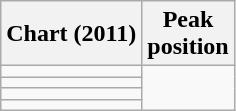<table class="wikitable sortable">
<tr>
<th>Chart (2011)</th>
<th>Peak <br> position</th>
</tr>
<tr>
<td></td>
</tr>
<tr>
<td></td>
</tr>
<tr>
<td></td>
</tr>
<tr>
<td></td>
</tr>
</table>
